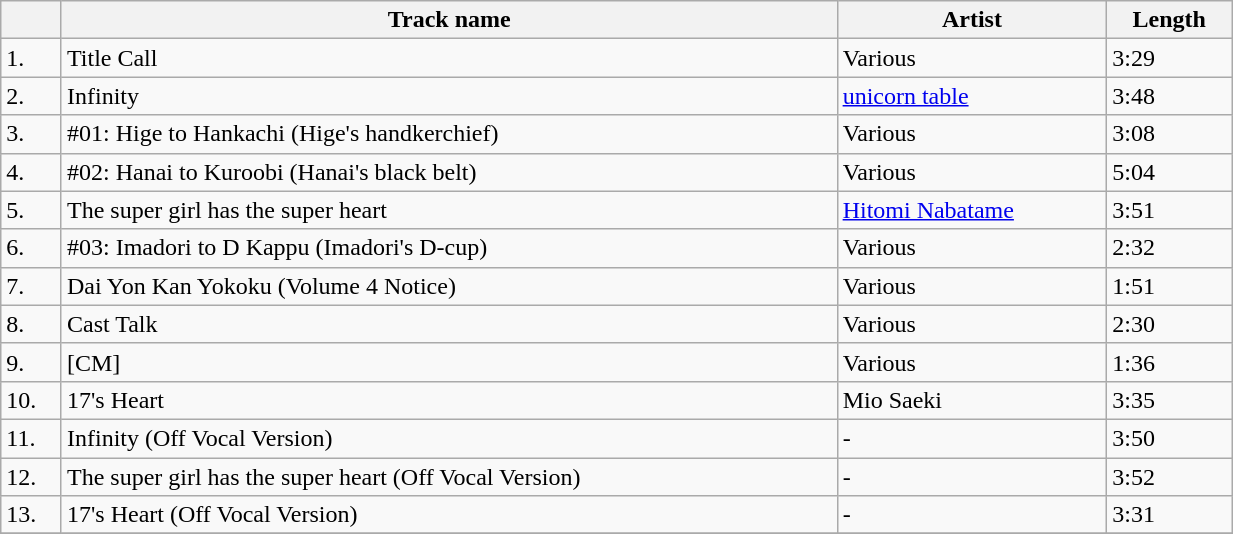<table class="wikitable" style="width:65%;">
<tr>
<th></th>
<th>Track name</th>
<th>Artist</th>
<th>Length</th>
</tr>
<tr>
<td>1.</td>
<td>Title Call</td>
<td>Various</td>
<td>3:29</td>
</tr>
<tr>
<td>2.</td>
<td>Infinity</td>
<td><a href='#'>unicorn table</a></td>
<td>3:48</td>
</tr>
<tr>
<td>3.</td>
<td>#01: Hige to Hankachi (Hige's handkerchief)</td>
<td>Various</td>
<td>3:08</td>
</tr>
<tr>
<td>4.</td>
<td>#02: Hanai to Kuroobi (Hanai's black belt)</td>
<td>Various</td>
<td>5:04</td>
</tr>
<tr>
<td>5.</td>
<td>The super girl has the super heart</td>
<td><a href='#'>Hitomi Nabatame</a></td>
<td>3:51</td>
</tr>
<tr>
<td>6.</td>
<td>#03: Imadori to D Kappu (Imadori's D-cup)</td>
<td>Various</td>
<td>2:32</td>
</tr>
<tr>
<td>7.</td>
<td>Dai Yon Kan Yokoku (Volume 4 Notice)</td>
<td>Various</td>
<td>1:51</td>
</tr>
<tr>
<td>8.</td>
<td>Cast Talk</td>
<td>Various</td>
<td>2:30</td>
</tr>
<tr>
<td>9.</td>
<td>[CM]</td>
<td>Various</td>
<td>1:36</td>
</tr>
<tr>
<td>10.</td>
<td>17's Heart</td>
<td>Mio Saeki</td>
<td>3:35</td>
</tr>
<tr>
<td>11.</td>
<td>Infinity (Off Vocal Version)</td>
<td>-</td>
<td>3:50</td>
</tr>
<tr>
<td>12.</td>
<td>The super girl has the super heart (Off Vocal Version)</td>
<td>-</td>
<td>3:52</td>
</tr>
<tr>
<td>13.</td>
<td>17's Heart (Off Vocal Version)</td>
<td>-</td>
<td>3:31</td>
</tr>
<tr>
</tr>
</table>
